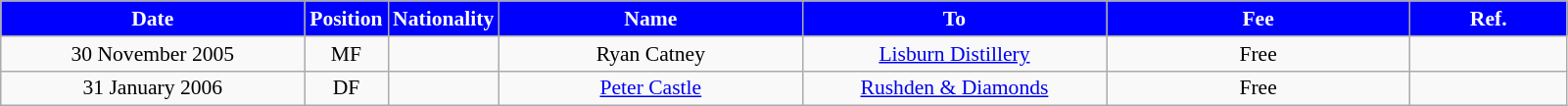<table class="wikitable"  style="text-align:center; font-size:90%; ">
<tr>
<th style="background:#00f; color:white; width:200px;">Date</th>
<th style="background:#00f; color:white; width:50px;">Position</th>
<th style="background:#00f; color:white; width:50px;">Nationality</th>
<th style="background:#00f; color:white; width:200px;">Name</th>
<th style="background:#00f; color:white; width:200px;">To</th>
<th style="background:#00f; color:white; width:200px;">Fee</th>
<th style="background:#00f; color:white; width:100px;">Ref.</th>
</tr>
<tr>
<td>30 November 2005</td>
<td>MF</td>
<td></td>
<td>Ryan Catney</td>
<td><a href='#'>Lisburn Distillery</a></td>
<td>Free</td>
<td></td>
</tr>
<tr>
<td>31 January 2006</td>
<td>DF</td>
<td></td>
<td><a href='#'>Peter Castle</a></td>
<td><a href='#'>Rushden & Diamonds</a></td>
<td>Free</td>
<td></td>
</tr>
</table>
